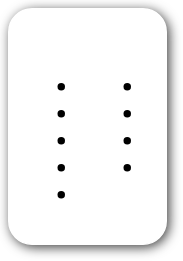<table style=" border-radius:1em; box-shadow: 0.1em 0.1em 0.5em rgba(0,0,0,0.75); background-color: white; border: 1px solid white; padding: 5px;">
<tr style="vertical-align:top;">
<td><br><ul><li></li><li></li><li></li><li></li><li></li></ul></td>
<td valign=top><br><ul><li></li><li></li><li></li><li></li></ul></td>
<td></td>
</tr>
</table>
